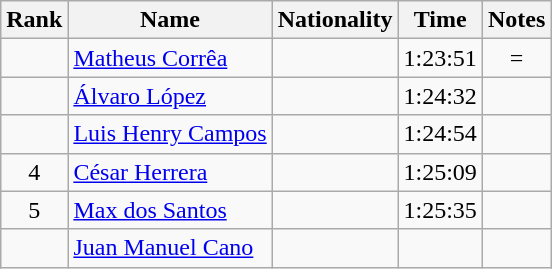<table class="wikitable sortable" style="text-align:center">
<tr>
<th>Rank</th>
<th>Name</th>
<th>Nationality</th>
<th>Time</th>
<th>Notes</th>
</tr>
<tr>
<td></td>
<td align=left><a href='#'>Matheus Corrêa</a></td>
<td align=left></td>
<td>1:23:51</td>
<td>=</td>
</tr>
<tr>
<td></td>
<td align=left><a href='#'>Álvaro López</a></td>
<td align=left></td>
<td>1:24:32</td>
<td></td>
</tr>
<tr>
<td></td>
<td align=left><a href='#'>Luis Henry Campos</a></td>
<td align=left></td>
<td>1:24:54</td>
<td></td>
</tr>
<tr>
<td>4</td>
<td align=left><a href='#'>César Herrera</a></td>
<td align=left></td>
<td>1:25:09</td>
<td></td>
</tr>
<tr>
<td>5</td>
<td align=left><a href='#'>Max dos Santos</a></td>
<td align=left></td>
<td>1:25:35</td>
<td></td>
</tr>
<tr>
<td></td>
<td align=left><a href='#'>Juan Manuel Cano</a></td>
<td align=left></td>
<td></td>
<td></td>
</tr>
</table>
